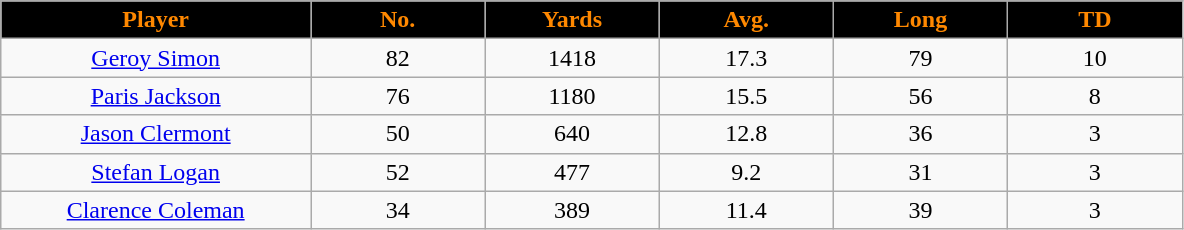<table class="wikitable sortable">
<tr>
<th style="background:black;color:#FF8800;" width="16%">Player</th>
<th style="background:black;color:#FF8800;" width="9%">No.</th>
<th style="background:black;color:#FF8800;" width="9%">Yards</th>
<th style="background:black;color:#FF8800;" width="9%">Avg.</th>
<th style="background:black;color:#FF8800;" width="9%">Long</th>
<th style="background:black;color:#FF8800;" width="9%">TD</th>
</tr>
<tr align="center">
<td><a href='#'>Geroy Simon</a></td>
<td>82</td>
<td>1418</td>
<td>17.3</td>
<td>79</td>
<td>10</td>
</tr>
<tr align="center">
<td><a href='#'>Paris Jackson</a></td>
<td>76</td>
<td>1180</td>
<td>15.5</td>
<td>56</td>
<td>8</td>
</tr>
<tr align="center">
<td><a href='#'>Jason Clermont</a></td>
<td>50</td>
<td>640</td>
<td>12.8</td>
<td>36</td>
<td>3</td>
</tr>
<tr align="center">
<td><a href='#'>Stefan Logan</a></td>
<td>52</td>
<td>477</td>
<td>9.2</td>
<td>31</td>
<td>3</td>
</tr>
<tr align="center">
<td><a href='#'>Clarence Coleman</a></td>
<td>34</td>
<td>389</td>
<td>11.4</td>
<td>39</td>
<td>3</td>
</tr>
</table>
